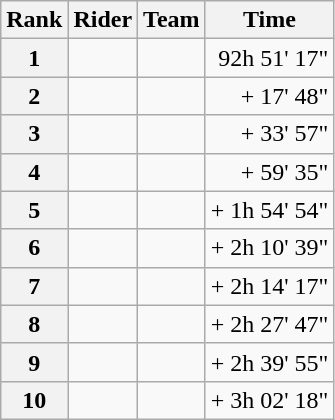<table class="wikitable">
<tr>
<th scope="col">Rank</th>
<th scope="col">Rider</th>
<th scope="col">Team</th>
<th scope="col">Time</th>
</tr>
<tr>
<th scope="row">1</th>
<td> </td>
<td></td>
<td style="text-align:right;">92h 51' 17"</td>
</tr>
<tr>
<th scope="row">2</th>
<td></td>
<td></td>
<td style="text-align:right;">+ 17' 48"</td>
</tr>
<tr>
<th scope="row">3</th>
<td></td>
<td></td>
<td style="text-align:right;">+ 33' 57"</td>
</tr>
<tr>
<th scope="row">4</th>
<td></td>
<td></td>
<td style="text-align:right;">+ 59' 35"</td>
</tr>
<tr>
<th scope="row">5</th>
<td></td>
<td></td>
<td style="text-align:right;">+ 1h 54' 54"</td>
</tr>
<tr>
<th scope="row">6</th>
<td></td>
<td></td>
<td style="text-align:right;">+ 2h 10' 39"</td>
</tr>
<tr>
<th scope="row">7</th>
<td></td>
<td></td>
<td style="text-align:right;">+ 2h 14' 17"</td>
</tr>
<tr>
<th scope="row">8</th>
<td></td>
<td></td>
<td style="text-align:right;">+ 2h 27' 47"</td>
</tr>
<tr>
<th scope="row">9</th>
<td></td>
<td></td>
<td style="text-align:right;">+ 2h 39' 55"</td>
</tr>
<tr>
<th scope="row">10</th>
<td></td>
<td></td>
<td style="text-align:right;">+ 3h 02' 18"</td>
</tr>
</table>
